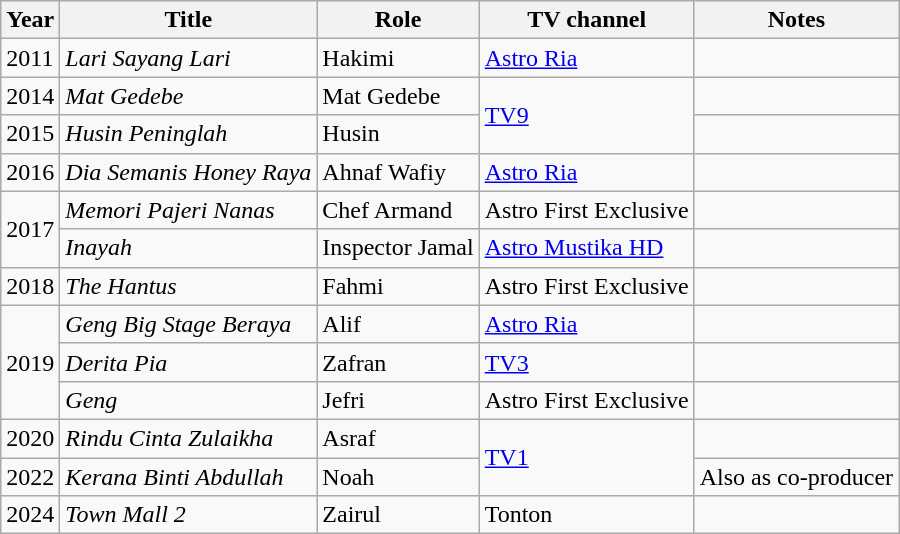<table class="wikitable">
<tr>
<th>Year</th>
<th>Title</th>
<th>Role</th>
<th>TV channel</th>
<th>Notes</th>
</tr>
<tr>
<td>2011</td>
<td><em>Lari Sayang Lari</em></td>
<td>Hakimi</td>
<td><a href='#'>Astro Ria</a></td>
<td></td>
</tr>
<tr>
<td>2014</td>
<td><em>Mat Gedebe</em></td>
<td>Mat Gedebe</td>
<td rowspan="2"><a href='#'>TV9</a></td>
<td></td>
</tr>
<tr>
<td>2015</td>
<td><em>Husin Peninglah</em></td>
<td>Husin</td>
<td></td>
</tr>
<tr>
<td>2016</td>
<td><em>Dia Semanis Honey Raya</em></td>
<td>Ahnaf Wafiy</td>
<td><a href='#'>Astro Ria</a></td>
<td></td>
</tr>
<tr>
<td rowspan="2">2017</td>
<td><em>Memori Pajeri Nanas</em></td>
<td>Chef Armand</td>
<td>Astro First Exclusive</td>
<td></td>
</tr>
<tr>
<td><em>Inayah</em></td>
<td>Inspector Jamal</td>
<td><a href='#'>Astro Mustika HD</a></td>
<td></td>
</tr>
<tr>
<td>2018</td>
<td><em>The Hantus</em></td>
<td>Fahmi</td>
<td>Astro First Exclusive</td>
<td></td>
</tr>
<tr>
<td rowspan="3">2019</td>
<td><em>Geng Big Stage Beraya</em></td>
<td>Alif</td>
<td><a href='#'>Astro Ria</a></td>
<td></td>
</tr>
<tr>
<td><em>Derita Pia</em></td>
<td>Zafran</td>
<td><a href='#'>TV3</a></td>
<td></td>
</tr>
<tr>
<td><em>Geng</em></td>
<td>Jefri</td>
<td>Astro First Exclusive</td>
<td></td>
</tr>
<tr>
<td>2020</td>
<td><em>Rindu Cinta Zulaikha</em></td>
<td>Asraf</td>
<td rowspan="2"><a href='#'>TV1</a></td>
<td></td>
</tr>
<tr>
<td>2022</td>
<td><em>Kerana Binti Abdullah</em></td>
<td>Noah</td>
<td>Also as co-producer</td>
</tr>
<tr>
<td>2024</td>
<td><em>Town Mall 2</em></td>
<td>Zairul</td>
<td>Tonton</td>
<td></td>
</tr>
</table>
